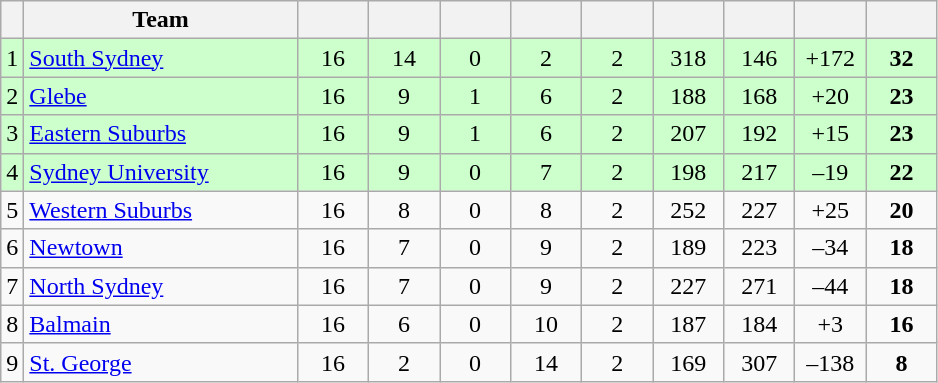<table class="wikitable" style="text-align:center;">
<tr>
<th abbr="Position"></th>
<th width=175>Team</th>
<th style="width:40px;" abbr="Played"></th>
<th style="width:40px;" abbr="Won"></th>
<th style="width:40px;" abbr="Drawn"></th>
<th style="width:40px;" abbr="Lost"></th>
<th style="width:40px;" abbr="Byes"></th>
<th style="width:40px;" abbr="Points for"></th>
<th style="width:40px;" abbr="Points against"></th>
<th style="width:40px;" abbr="Points difference"></th>
<th style="width:40px;" abbr="Points"></th>
</tr>
<tr style="background:#cfc;">
<td>1</td>
<td style="text-align:left;"> <a href='#'>South Sydney</a></td>
<td>16</td>
<td>14</td>
<td>0</td>
<td>2</td>
<td>2</td>
<td>318</td>
<td>146</td>
<td>+172</td>
<td><strong>32</strong></td>
</tr>
<tr style="background:#cfc;">
<td>2</td>
<td style="text-align:left;"> <a href='#'>Glebe</a></td>
<td>16</td>
<td>9</td>
<td>1</td>
<td>6</td>
<td>2</td>
<td>188</td>
<td>168</td>
<td>+20</td>
<td><strong>23</strong></td>
</tr>
<tr style="background:#cfc;">
<td>3</td>
<td style="text-align:left;"> <a href='#'>Eastern Suburbs</a></td>
<td>16</td>
<td>9</td>
<td>1</td>
<td>6</td>
<td>2</td>
<td>207</td>
<td>192</td>
<td>+15</td>
<td><strong>23</strong></td>
</tr>
<tr style="background:#cfc;">
<td>4</td>
<td style="text-align:left;"> <a href='#'>Sydney University</a></td>
<td>16</td>
<td>9</td>
<td>0</td>
<td>7</td>
<td>2</td>
<td>198</td>
<td>217</td>
<td>–19</td>
<td><strong>22</strong></td>
</tr>
<tr>
<td>5</td>
<td style="text-align:left;"> <a href='#'>Western Suburbs</a></td>
<td>16</td>
<td>8</td>
<td>0</td>
<td>8</td>
<td>2</td>
<td>252</td>
<td>227</td>
<td>+25</td>
<td><strong>20</strong></td>
</tr>
<tr>
<td>6</td>
<td style="text-align:left;"> <a href='#'>Newtown</a></td>
<td>16</td>
<td>7</td>
<td>0</td>
<td>9</td>
<td>2</td>
<td>189</td>
<td>223</td>
<td>–34</td>
<td><strong>18</strong></td>
</tr>
<tr>
<td>7</td>
<td style="text-align:left;"> <a href='#'>North Sydney</a></td>
<td>16</td>
<td>7</td>
<td>0</td>
<td>9</td>
<td>2</td>
<td>227</td>
<td>271</td>
<td>–44</td>
<td><strong>18</strong></td>
</tr>
<tr>
<td>8</td>
<td style="text-align:left;"> <a href='#'>Balmain</a></td>
<td>16</td>
<td>6</td>
<td>0</td>
<td>10</td>
<td>2</td>
<td>187</td>
<td>184</td>
<td>+3</td>
<td><strong>16</strong></td>
</tr>
<tr>
<td>9</td>
<td style="text-align:left;"> <a href='#'>St. George</a></td>
<td>16</td>
<td>2</td>
<td>0</td>
<td>14</td>
<td>2</td>
<td>169</td>
<td>307</td>
<td>–138</td>
<td><strong>8</strong></td>
</tr>
</table>
